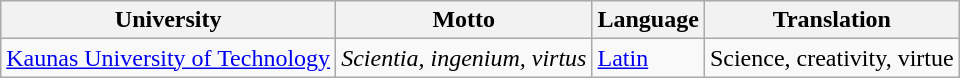<table class="wikitable sortable plainrowheaders">
<tr>
<th>University</th>
<th>Motto</th>
<th>Language</th>
<th>Translation</th>
</tr>
<tr>
<td><a href='#'>Kaunas University of Technology</a></td>
<td><em>Scientia, ingenium, virtus</em></td>
<td><a href='#'>Latin</a></td>
<td>Science, creativity, virtue</td>
</tr>
</table>
